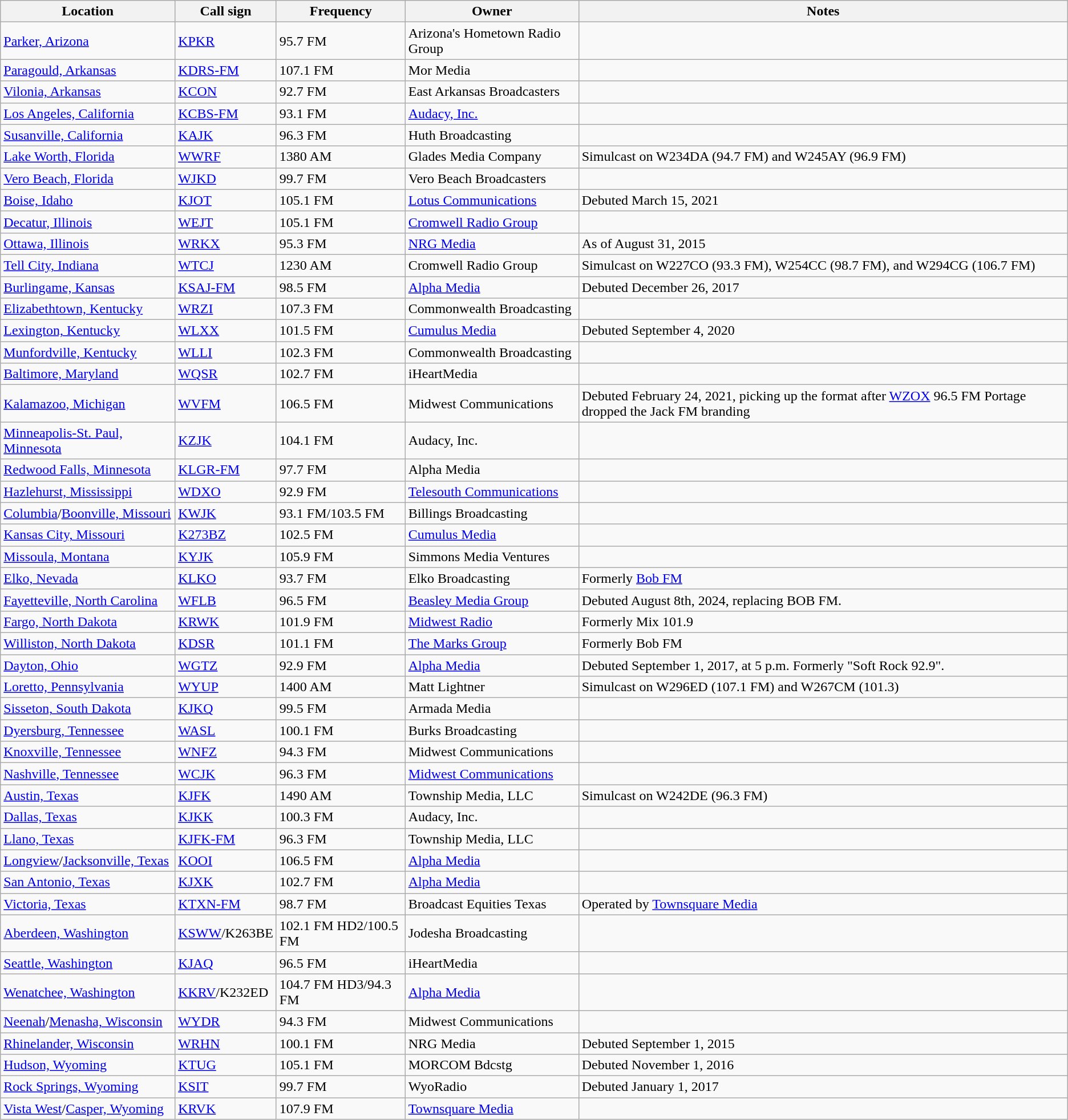<table class="wikitable sortable">
<tr>
<th>Location</th>
<th>Call sign</th>
<th>Frequency</th>
<th>Owner</th>
<th>Notes</th>
</tr>
<tr>
<td><a href='#'>Parker, Arizona</a></td>
<td><a href='#'>KPKR</a></td>
<td>95.7 FM</td>
<td>Arizona's Hometown Radio Group</td>
<td></td>
</tr>
<tr>
<td><a href='#'>Paragould, Arkansas</a></td>
<td><a href='#'>KDRS-FM</a></td>
<td>107.1 FM</td>
<td>Mor Media</td>
<td></td>
</tr>
<tr>
<td><a href='#'>Vilonia, Arkansas</a></td>
<td><a href='#'>KCON</a></td>
<td>92.7 FM</td>
<td>East Arkansas Broadcasters</td>
<td></td>
</tr>
<tr>
<td><a href='#'>Los Angeles, California</a></td>
<td><a href='#'>KCBS-FM</a></td>
<td>93.1 FM</td>
<td><a href='#'>Audacy, Inc.</a></td>
<td></td>
</tr>
<tr>
<td><a href='#'>Susanville, California</a></td>
<td><a href='#'>KAJK</a></td>
<td>96.3 FM</td>
<td>Huth Broadcasting</td>
<td></td>
</tr>
<tr>
<td><a href='#'>Lake Worth, Florida</a></td>
<td><a href='#'>WWRF</a></td>
<td>1380 AM</td>
<td>Glades Media Company</td>
<td>Simulcast on W234DA (94.7 FM) and W245AY (96.9 FM)</td>
</tr>
<tr>
<td><a href='#'>Vero Beach, Florida</a></td>
<td><a href='#'>WJKD</a></td>
<td>99.7 FM</td>
<td>Vero Beach Broadcasters</td>
<td></td>
</tr>
<tr>
<td><a href='#'>Boise, Idaho</a></td>
<td><a href='#'>KJOT</a></td>
<td>105.1 FM</td>
<td><a href='#'>Lotus Communications</a></td>
<td>Debuted March 15, 2021</td>
</tr>
<tr>
<td><a href='#'>Decatur, Illinois</a></td>
<td><a href='#'>WEJT</a></td>
<td>105.1 FM</td>
<td><a href='#'>Cromwell Radio Group</a></td>
<td></td>
</tr>
<tr>
<td><a href='#'>Ottawa, Illinois</a></td>
<td><a href='#'>WRKX</a></td>
<td>95.3 FM</td>
<td><a href='#'>NRG Media</a></td>
<td>As of August 31, 2015</td>
</tr>
<tr>
<td><a href='#'>Tell City, Indiana</a></td>
<td><a href='#'>WTCJ</a></td>
<td>1230 AM</td>
<td>Cromwell Radio Group</td>
<td>Simulcast on W227CO (93.3 FM), W254CC (98.7 FM), and W294CG (106.7 FM)</td>
</tr>
<tr>
<td><a href='#'>Burlingame, Kansas</a></td>
<td><a href='#'>KSAJ-FM</a></td>
<td>98.5 FM</td>
<td><a href='#'>Alpha Media</a></td>
<td>Debuted December 26, 2017</td>
</tr>
<tr>
<td><a href='#'>Elizabethtown, Kentucky</a></td>
<td><a href='#'>WRZI</a></td>
<td>107.3 FM</td>
<td>Commonwealth Broadcasting</td>
<td></td>
</tr>
<tr>
<td><a href='#'>Lexington, Kentucky</a></td>
<td><a href='#'>WLXX</a></td>
<td>101.5 FM</td>
<td><a href='#'>Cumulus Media</a></td>
<td>Debuted September 4, 2020</td>
</tr>
<tr>
<td><a href='#'>Munfordville, Kentucky</a></td>
<td><a href='#'>WLLI</a></td>
<td>102.3 FM</td>
<td>Commonwealth Broadcasting</td>
<td></td>
</tr>
<tr>
<td><a href='#'>Baltimore, Maryland</a></td>
<td><a href='#'>WQSR</a></td>
<td>102.7 FM</td>
<td>iHeartMedia</td>
<td></td>
</tr>
<tr>
<td><a href='#'>Kalamazoo, Michigan</a></td>
<td><a href='#'>WVFM</a></td>
<td>106.5 FM</td>
<td>Midwest Communications</td>
<td>Debuted February 24, 2021, picking up the format after <a href='#'>WZOX</a> 96.5 FM Portage dropped the Jack FM branding</td>
</tr>
<tr>
<td><a href='#'>Minneapolis-St. Paul, Minnesota</a></td>
<td><a href='#'>KZJK</a></td>
<td>104.1 FM</td>
<td>Audacy, Inc.</td>
<td></td>
</tr>
<tr>
<td><a href='#'>Redwood Falls, Minnesota</a></td>
<td><a href='#'>KLGR-FM</a></td>
<td>97.7 FM</td>
<td>Alpha Media</td>
<td></td>
</tr>
<tr>
<td><a href='#'>Hazlehurst, Mississippi</a></td>
<td><a href='#'>WDXO</a></td>
<td>92.9 FM</td>
<td><a href='#'>Telesouth Communications</a></td>
<td></td>
</tr>
<tr>
<td><a href='#'>Columbia</a>/<a href='#'>Boonville, Missouri</a></td>
<td><a href='#'>KWJK</a></td>
<td>93.1 FM/103.5 FM</td>
<td>Billings Broadcasting</td>
<td></td>
</tr>
<tr>
<td><a href='#'>Kansas City, Missouri</a></td>
<td><a href='#'>K273BZ</a></td>
<td>102.5 FM</td>
<td><a href='#'>Cumulus Media</a></td>
<td></td>
</tr>
<tr>
<td><a href='#'>Missoula, Montana</a></td>
<td><a href='#'>KYJK</a></td>
<td>105.9 FM</td>
<td>Simmons Media Ventures</td>
<td></td>
</tr>
<tr>
<td><a href='#'>Elko, Nevada</a></td>
<td><a href='#'>KLKO</a></td>
<td>93.7 FM</td>
<td>Elko Broadcasting</td>
<td>Formerly <a href='#'>Bob FM</a></td>
</tr>
<tr>
<td><a href='#'>Fayetteville, North Carolina</a></td>
<td><a href='#'>WFLB</a></td>
<td>96.5 FM</td>
<td><a href='#'>Beasley Media Group</a></td>
<td>Debuted August 8th, 2024, replacing BOB FM.</td>
</tr>
<tr>
<td><a href='#'>Fargo, North Dakota</a></td>
<td><a href='#'>KRWK</a></td>
<td>101.9 FM</td>
<td><a href='#'>Midwest Radio</a></td>
<td>Formerly Mix 101.9</td>
</tr>
<tr>
<td><a href='#'>Williston, North Dakota</a></td>
<td><a href='#'>KDSR</a></td>
<td>101.1 FM</td>
<td><a href='#'>The Marks Group</a></td>
<td>Formerly Bob FM</td>
</tr>
<tr>
<td><a href='#'>Dayton, Ohio</a></td>
<td><a href='#'>WGTZ</a></td>
<td>92.9 FM</td>
<td><a href='#'>Alpha Media</a></td>
<td>Debuted September 1, 2017, at 5 p.m. Formerly "Soft Rock 92.9".</td>
</tr>
<tr>
<td><a href='#'>Loretto, Pennsylvania</a></td>
<td><a href='#'>WYUP</a></td>
<td>1400 AM</td>
<td>Matt Lightner</td>
<td>Simulcast on W296ED (107.1 FM) and W267CM (101.3)</td>
</tr>
<tr>
<td><a href='#'>Sisseton, South Dakota</a></td>
<td><a href='#'>KJKQ</a></td>
<td>99.5 FM</td>
<td>Armada Media</td>
<td></td>
</tr>
<tr>
<td><a href='#'>Dyersburg, Tennessee</a></td>
<td><a href='#'>WASL</a></td>
<td>100.1 FM</td>
<td>Burks Broadcasting</td>
<td></td>
</tr>
<tr>
<td><a href='#'>Knoxville, Tennessee</a></td>
<td><a href='#'>WNFZ</a></td>
<td>94.3 FM</td>
<td>Midwest Communications</td>
<td></td>
</tr>
<tr>
<td><a href='#'>Nashville, Tennessee</a></td>
<td><a href='#'>WCJK</a></td>
<td>96.3 FM</td>
<td><a href='#'>Midwest Communications</a></td>
<td></td>
</tr>
<tr>
<td><a href='#'>Austin, Texas</a></td>
<td><a href='#'>KJFK</a></td>
<td>1490 AM</td>
<td>Township Media, LLC</td>
<td>Simulcast on W242DE (96.3 FM)</td>
</tr>
<tr>
<td><a href='#'>Dallas, Texas</a></td>
<td><a href='#'>KJKK</a></td>
<td>100.3 FM</td>
<td>Audacy, Inc.</td>
<td></td>
</tr>
<tr>
<td><a href='#'>Llano, Texas</a></td>
<td><a href='#'>KJFK-FM</a></td>
<td>96.3 FM</td>
<td>Township Media, LLC</td>
<td></td>
</tr>
<tr>
<td><a href='#'>Longview</a>/<a href='#'>Jacksonville, Texas</a></td>
<td><a href='#'>KOOI</a></td>
<td>106.5 FM</td>
<td><a href='#'>Alpha Media</a></td>
<td></td>
</tr>
<tr>
<td><a href='#'>San Antonio, Texas</a></td>
<td><a href='#'>KJXK</a></td>
<td>102.7 FM</td>
<td><a href='#'>Alpha Media</a></td>
<td></td>
</tr>
<tr>
<td><a href='#'>Victoria, Texas</a></td>
<td><a href='#'>KTXN-FM</a></td>
<td>98.7 FM</td>
<td>Broadcast Equities Texas</td>
<td>Operated by <a href='#'>Townsquare Media</a></td>
</tr>
<tr>
<td><a href='#'>Aberdeen, Washington</a></td>
<td><a href='#'>KSWW</a>/K263BE</td>
<td>102.1 FM HD2/100.5 FM</td>
<td>Jodesha Broadcasting</td>
<td></td>
</tr>
<tr>
<td><a href='#'>Seattle, Washington</a></td>
<td><a href='#'>KJAQ</a></td>
<td>96.5 FM</td>
<td>iHeartMedia</td>
<td></td>
</tr>
<tr>
<td><a href='#'>Wenatchee, Washington</a></td>
<td><a href='#'>KKRV</a>/K232ED</td>
<td>104.7 FM HD3/94.3 FM</td>
<td><a href='#'>Alpha Media</a></td>
<td></td>
</tr>
<tr>
<td><a href='#'>Neenah</a>/<a href='#'>Menasha, Wisconsin</a></td>
<td><a href='#'>WYDR</a></td>
<td>94.3 FM</td>
<td>Midwest Communications</td>
<td></td>
</tr>
<tr>
<td><a href='#'>Rhinelander, Wisconsin</a></td>
<td><a href='#'>WRHN</a></td>
<td>100.1 FM</td>
<td>NRG Media</td>
<td>Debuted September 1, 2015</td>
</tr>
<tr>
<td><a href='#'>Hudson, Wyoming</a></td>
<td><a href='#'>KTUG</a></td>
<td>105.1 FM</td>
<td>MORCOM Bdcstg</td>
<td>Debuted November 1, 2016</td>
</tr>
<tr>
<td><a href='#'>Rock Springs, Wyoming</a></td>
<td><a href='#'>KSIT</a></td>
<td>99.7 FM</td>
<td>WyoRadio</td>
<td>Debuted January 1, 2017</td>
</tr>
<tr>
<td><a href='#'>Vista West</a>/<a href='#'>Casper, Wyoming</a></td>
<td><a href='#'>KRVK</a></td>
<td>107.9 FM</td>
<td><a href='#'>Townsquare Media</a></td>
<td></td>
</tr>
</table>
